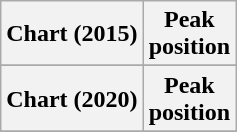<table class="wikitable plainrowheaders sortable" style="text-align:center">
<tr>
<th>Chart (2015)</th>
<th>Peak<br>position</th>
</tr>
<tr>
</tr>
<tr>
</tr>
<tr>
</tr>
<tr>
</tr>
<tr>
</tr>
<tr>
</tr>
<tr>
</tr>
<tr>
</tr>
<tr>
</tr>
<tr>
</tr>
<tr>
</tr>
<tr>
</tr>
<tr>
</tr>
<tr>
</tr>
<tr>
</tr>
<tr>
</tr>
<tr>
<th>Chart (2020)</th>
<th>Peak<br>position</th>
</tr>
<tr>
</tr>
</table>
